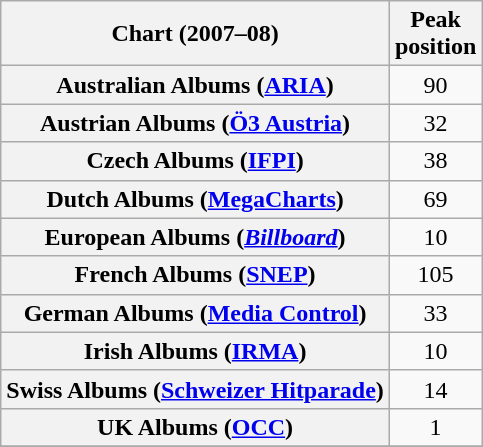<table class="wikitable sortable plainrowheaders" style="text-align:center;">
<tr>
<th scope="col">Chart (2007–08)</th>
<th scope="col">Peak<br>position</th>
</tr>
<tr>
<th scope="row">Australian Albums (<a href='#'>ARIA</a>)</th>
<td>90</td>
</tr>
<tr>
<th scope="row">Austrian Albums (<a href='#'>Ö3 Austria</a>)</th>
<td>32</td>
</tr>
<tr>
<th scope="row">Czech Albums (<a href='#'>IFPI</a>)</th>
<td>38</td>
</tr>
<tr>
<th scope="row">Dutch Albums (<a href='#'>MegaCharts</a>)</th>
<td>69</td>
</tr>
<tr>
<th scope="row">European Albums (<em><a href='#'>Billboard</a></em>)</th>
<td>10</td>
</tr>
<tr>
<th scope="row">French Albums (<a href='#'>SNEP</a>)</th>
<td>105</td>
</tr>
<tr>
<th scope="row">German Albums (<a href='#'>Media Control</a>)</th>
<td>33</td>
</tr>
<tr>
<th scope="row">Irish Albums (<a href='#'>IRMA</a>)</th>
<td>10</td>
</tr>
<tr>
<th scope="row">Swiss Albums (<a href='#'>Schweizer Hitparade</a>)</th>
<td>14</td>
</tr>
<tr>
<th scope="row">UK Albums (<a href='#'>OCC</a>)</th>
<td>1</td>
</tr>
<tr>
</tr>
</table>
